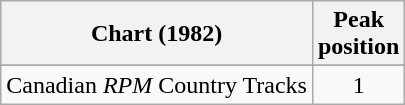<table class="wikitable sortable">
<tr>
<th align="left">Chart (1982)</th>
<th align="center">Peak<br>position</th>
</tr>
<tr>
</tr>
<tr>
<td align="left">Canadian <em>RPM</em> Country Tracks</td>
<td align="center">1</td>
</tr>
</table>
